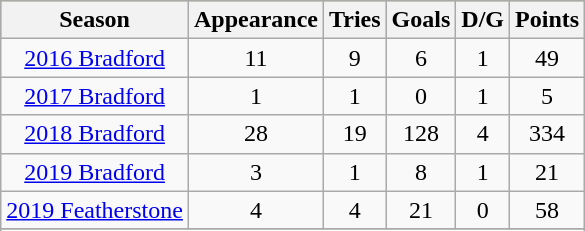<table class="wikitable" style="text-align:center;">
<tr bgcolor=#bdb76b>
<th>Season</th>
<th>Appearance</th>
<th>Tries</th>
<th>Goals</th>
<th>D/G</th>
<th>Points</th>
</tr>
<tr>
<td><a href='#'>2016 Bradford</a></td>
<td>11</td>
<td>9</td>
<td>6</td>
<td>1</td>
<td>49</td>
</tr>
<tr>
<td><a href='#'>2017 Bradford</a></td>
<td>1</td>
<td>1</td>
<td>0</td>
<td>1</td>
<td>5</td>
</tr>
<tr>
<td><a href='#'>2018 Bradford</a></td>
<td>28</td>
<td>19</td>
<td>128</td>
<td>4</td>
<td>334</td>
</tr>
<tr>
<td><a href='#'>2019 Bradford</a></td>
<td>3</td>
<td>1</td>
<td>8</td>
<td>1</td>
<td>21</td>
</tr>
<tr>
<td><a href='#'>2019 Featherstone</a></td>
<td>4</td>
<td>4</td>
<td>21</td>
<td>0</td>
<td>58</td>
</tr>
<tr>
</tr>
<tr>
</tr>
</table>
